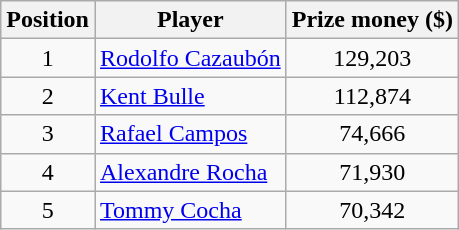<table class=wikitable>
<tr>
<th>Position</th>
<th>Player</th>
<th>Prize money ($)</th>
</tr>
<tr>
<td align=center>1</td>
<td> <a href='#'>Rodolfo Cazaubón</a></td>
<td align=center>129,203</td>
</tr>
<tr>
<td align=center>2</td>
<td> <a href='#'>Kent Bulle</a></td>
<td align=center>112,874</td>
</tr>
<tr>
<td align=center>3</td>
<td> <a href='#'>Rafael Campos</a></td>
<td align=center>74,666</td>
</tr>
<tr>
<td align=center>4</td>
<td> <a href='#'>Alexandre Rocha</a></td>
<td align=center>71,930</td>
</tr>
<tr>
<td align=center>5</td>
<td> <a href='#'>Tommy Cocha</a></td>
<td align=center>70,342</td>
</tr>
</table>
